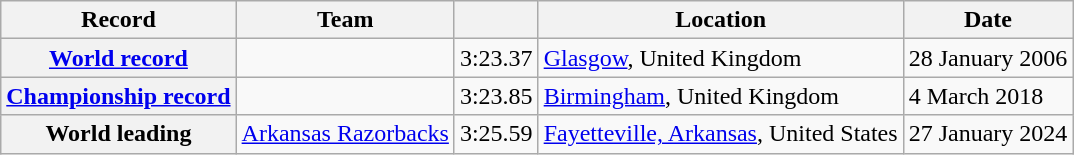<table class="wikitable">
<tr>
<th scope="col">Record</th>
<th scope="col">Team</th>
<th scope="col"></th>
<th scope="col">Location</th>
<th scope="col">Date</th>
</tr>
<tr>
<th scope="row"><a href='#'>World record</a></th>
<td></td>
<td>3:23.37</td>
<td><a href='#'>Glasgow</a>, United Kingdom</td>
<td>28 January 2006</td>
</tr>
<tr>
<th scope="row"><a href='#'>Championship record</a></th>
<td></td>
<td>3:23.85</td>
<td><a href='#'>Birmingham</a>, United Kingdom</td>
<td>4 March 2018</td>
</tr>
<tr>
<th scope="row">World leading</th>
<td><a href='#'>Arkansas Razorbacks</a></td>
<td>3:25.59</td>
<td><a href='#'>Fayetteville, Arkansas</a>, United States</td>
<td>27 January 2024</td>
</tr>
</table>
